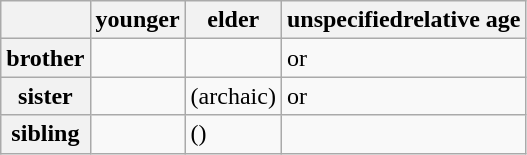<table class="wikitable">
<tr>
<th></th>
<th>younger</th>
<th>elder</th>
<th>unspecifiedrelative age</th>
</tr>
<tr>
<th>brother</th>
<td></td>
<td></td>
<td> or</td>
</tr>
<tr>
<th>sister</th>
<td></td>
<td>  (archaic)</td>
<td> or</td>
</tr>
<tr>
<th>sibling</th>
<td></td>
<td>()</td>
<td></td>
</tr>
</table>
